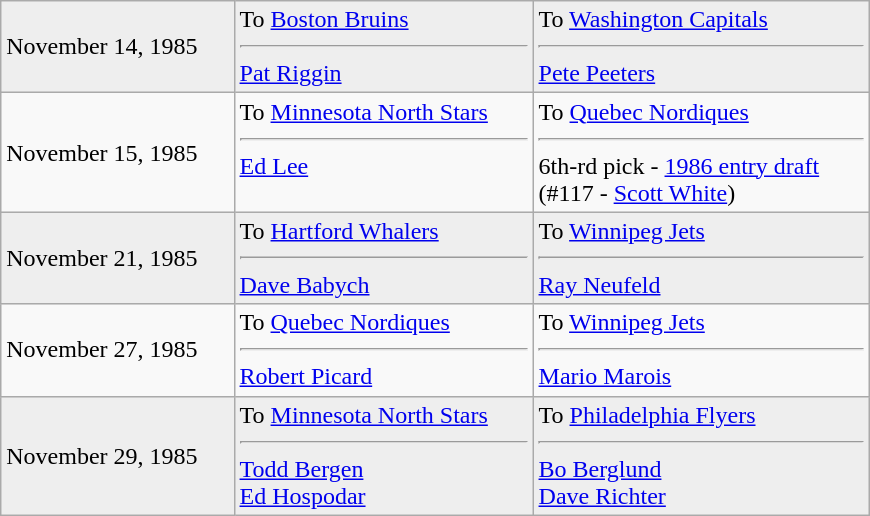<table class="wikitable" style="border:1px solid #999; width:580px;">
<tr style="background:#eee;">
<td>November 14, 1985</td>
<td valign="top">To <a href='#'>Boston Bruins</a><hr><a href='#'>Pat Riggin</a></td>
<td valign="top">To <a href='#'>Washington Capitals</a><hr><a href='#'>Pete Peeters</a></td>
</tr>
<tr>
<td>November 15, 1985</td>
<td valign="top">To <a href='#'>Minnesota North Stars</a><hr><a href='#'>Ed Lee</a></td>
<td valign="top">To <a href='#'>Quebec Nordiques</a><hr>6th-rd pick - <a href='#'>1986 entry draft</a><br>(#117 - <a href='#'>Scott White</a>)</td>
</tr>
<tr style="background:#eee;">
<td>November 21, 1985</td>
<td valign="top">To <a href='#'>Hartford Whalers</a><hr><a href='#'>Dave Babych</a></td>
<td valign="top">To <a href='#'>Winnipeg Jets</a><hr><a href='#'>Ray Neufeld</a></td>
</tr>
<tr>
<td>November 27, 1985</td>
<td valign="top">To <a href='#'>Quebec Nordiques</a><hr><a href='#'>Robert Picard</a></td>
<td valign="top">To <a href='#'>Winnipeg Jets</a><hr><a href='#'>Mario Marois</a></td>
</tr>
<tr style="background:#eee;">
<td>November 29, 1985</td>
<td valign="top">To <a href='#'>Minnesota North Stars</a><hr><a href='#'>Todd Bergen</a><br><a href='#'>Ed Hospodar</a></td>
<td valign="top">To <a href='#'>Philadelphia Flyers</a><hr><a href='#'>Bo Berglund</a><br><a href='#'>Dave Richter</a></td>
</tr>
</table>
